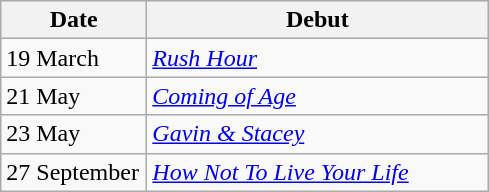<table class="wikitable">
<tr>
<th width=90>Date</th>
<th width=220>Debut</th>
</tr>
<tr>
<td>19 March</td>
<td><em><a href='#'>Rush Hour</a></em></td>
</tr>
<tr>
<td>21 May</td>
<td><em><a href='#'>Coming of Age</a></em></td>
</tr>
<tr>
<td>23 May</td>
<td><em><a href='#'>Gavin & Stacey</a></em></td>
</tr>
<tr>
<td>27 September</td>
<td><em><a href='#'>How Not To Live Your Life</a></em></td>
</tr>
</table>
